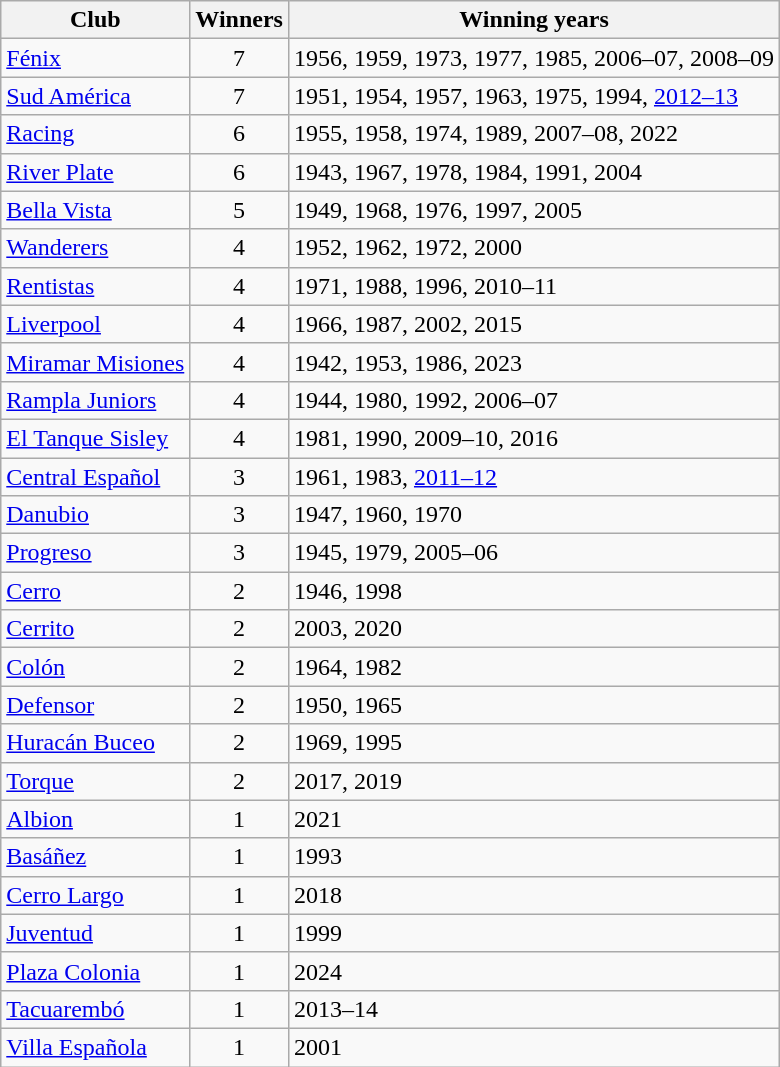<table class="wikitable sortable">
<tr>
<th>Club</th>
<th>Winners</th>
<th>Winning years</th>
</tr>
<tr>
<td><a href='#'>Fénix</a></td>
<td align=center>7</td>
<td>1956, 1959, 1973, 1977, 1985, 2006–07, 2008–09</td>
</tr>
<tr>
<td><a href='#'>Sud América</a></td>
<td align=center>7</td>
<td>1951, 1954, 1957, 1963, 1975, 1994, <a href='#'>2012–13</a></td>
</tr>
<tr>
<td><a href='#'>Racing</a></td>
<td align=center>6</td>
<td>1955, 1958, 1974, 1989, 2007–08, 2022</td>
</tr>
<tr>
<td><a href='#'>River Plate</a></td>
<td align=center>6</td>
<td>1943, 1967, 1978, 1984, 1991, 2004</td>
</tr>
<tr>
<td><a href='#'>Bella Vista</a></td>
<td align=center>5</td>
<td>1949, 1968, 1976, 1997, 2005</td>
</tr>
<tr>
<td><a href='#'>Wanderers</a></td>
<td align=center>4</td>
<td>1952, 1962, 1972, 2000</td>
</tr>
<tr>
<td><a href='#'>Rentistas</a></td>
<td align=center>4</td>
<td>1971, 1988, 1996, 2010–11</td>
</tr>
<tr>
<td><a href='#'>Liverpool</a></td>
<td align=center>4</td>
<td>1966, 1987, 2002, 2015</td>
</tr>
<tr>
<td><a href='#'>Miramar Misiones</a></td>
<td align=center>4</td>
<td>1942, 1953, 1986, 2023</td>
</tr>
<tr>
<td><a href='#'>Rampla Juniors</a></td>
<td align=center>4</td>
<td>1944, 1980, 1992, 2006–07</td>
</tr>
<tr>
<td><a href='#'>El Tanque Sisley</a></td>
<td align=center>4</td>
<td>1981, 1990, 2009–10, 2016</td>
</tr>
<tr>
<td><a href='#'>Central Español</a></td>
<td align=center>3</td>
<td>1961, 1983, <a href='#'>2011–12</a></td>
</tr>
<tr>
<td><a href='#'>Danubio</a></td>
<td align=center>3</td>
<td>1947, 1960, 1970</td>
</tr>
<tr>
<td><a href='#'>Progreso</a></td>
<td align=center>3</td>
<td>1945, 1979, 2005–06</td>
</tr>
<tr>
<td><a href='#'>Cerro</a></td>
<td align=center>2</td>
<td>1946, 1998</td>
</tr>
<tr>
<td><a href='#'>Cerrito</a></td>
<td align=center>2</td>
<td>2003, 2020</td>
</tr>
<tr>
<td><a href='#'>Colón</a></td>
<td align=center>2</td>
<td>1964, 1982</td>
</tr>
<tr>
<td><a href='#'>Defensor</a></td>
<td align=center>2</td>
<td>1950, 1965</td>
</tr>
<tr>
<td><a href='#'>Huracán Buceo</a></td>
<td align=center>2</td>
<td>1969, 1995</td>
</tr>
<tr>
<td><a href='#'>Torque</a></td>
<td align=center>2</td>
<td>2017, 2019</td>
</tr>
<tr>
<td><a href='#'>Albion</a></td>
<td align=center>1</td>
<td>2021</td>
</tr>
<tr>
<td><a href='#'>Basáñez</a></td>
<td align=center>1</td>
<td>1993</td>
</tr>
<tr>
<td><a href='#'>Cerro Largo</a></td>
<td align=center>1</td>
<td>2018</td>
</tr>
<tr>
<td><a href='#'>Juventud</a></td>
<td align=center>1</td>
<td>1999</td>
</tr>
<tr>
<td><a href='#'>Plaza Colonia</a></td>
<td align=center>1</td>
<td>2024</td>
</tr>
<tr>
<td><a href='#'>Tacuarembó</a></td>
<td align=center>1</td>
<td>2013–14</td>
</tr>
<tr>
<td><a href='#'>Villa Española</a></td>
<td align=center>1</td>
<td>2001</td>
</tr>
</table>
